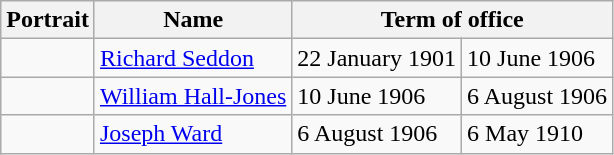<table class="wikitable">
<tr>
<th>Portrait</th>
<th>Name</th>
<th colspan=2>Term of office</th>
</tr>
<tr>
<td></td>
<td><a href='#'>Richard Seddon</a></td>
<td>22 January 1901</td>
<td>10 June 1906</td>
</tr>
<tr>
<td></td>
<td><a href='#'>William Hall-Jones</a></td>
<td>10 June 1906</td>
<td>6 August 1906</td>
</tr>
<tr>
<td></td>
<td><a href='#'>Joseph Ward</a></td>
<td>6 August 1906</td>
<td>6 May 1910</td>
</tr>
</table>
